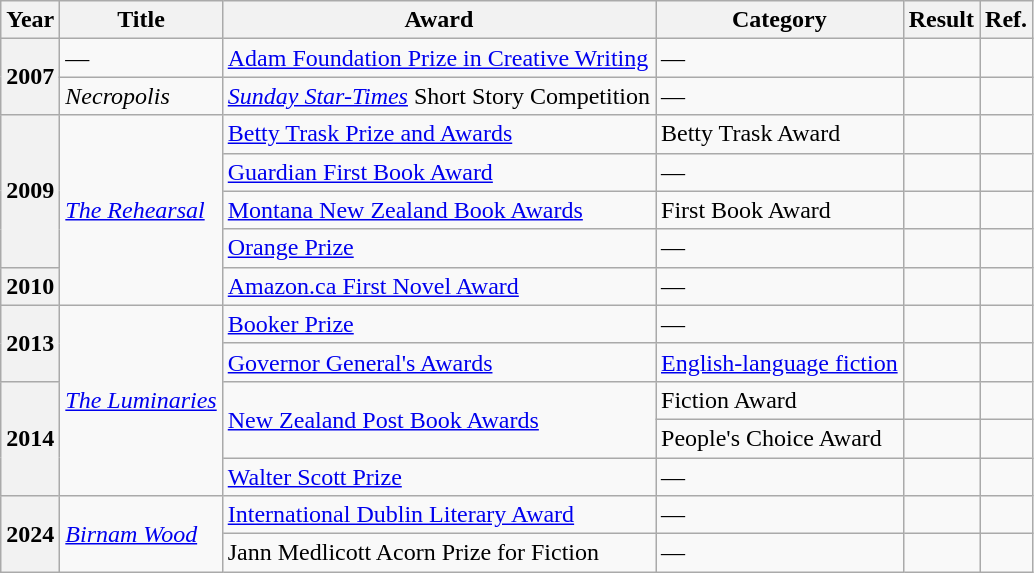<table class="wikitable sortable">
<tr>
<th>Year</th>
<th>Title</th>
<th>Award</th>
<th>Category</th>
<th>Result</th>
<th>Ref.</th>
</tr>
<tr>
<th rowspan="2">2007</th>
<td>—</td>
<td><a href='#'>Adam Foundation Prize in Creative Writing</a></td>
<td>—</td>
<td></td>
<td></td>
</tr>
<tr>
<td><em>Necropolis</em></td>
<td><em><a href='#'>Sunday Star-Times</a></em> Short Story Competition</td>
<td>—</td>
<td></td>
<td></td>
</tr>
<tr>
<th rowspan="4">2009</th>
<td rowspan="5"><em><a href='#'>The Rehearsal</a></em></td>
<td><a href='#'>Betty Trask Prize and Awards</a></td>
<td>Betty Trask Award</td>
<td></td>
<td></td>
</tr>
<tr>
<td><a href='#'>Guardian First Book Award</a></td>
<td>—</td>
<td></td>
<td></td>
</tr>
<tr>
<td><a href='#'>Montana New Zealand Book Awards</a></td>
<td>First Book Award</td>
<td></td>
<td></td>
</tr>
<tr>
<td><a href='#'>Orange Prize</a></td>
<td>—</td>
<td></td>
<td></td>
</tr>
<tr>
<th>2010</th>
<td><a href='#'>Amazon.ca First Novel Award</a></td>
<td>—</td>
<td></td>
<td></td>
</tr>
<tr>
<th rowspan="2">2013</th>
<td rowspan="5"><em><a href='#'>The Luminaries</a></em></td>
<td><a href='#'>Booker Prize</a></td>
<td>—</td>
<td></td>
</tr>
<tr>
<td><a href='#'>Governor General's Awards</a></td>
<td><a href='#'>English-language fiction</a></td>
<td></td>
<td></td>
</tr>
<tr>
<th rowspan="3">2014</th>
<td rowspan="2"><a href='#'>New Zealand Post Book Awards</a></td>
<td>Fiction Award</td>
<td></td>
<td></td>
</tr>
<tr>
<td>People's Choice Award</td>
<td></td>
</tr>
<tr>
<td><a href='#'>Walter Scott Prize</a></td>
<td>—</td>
<td></td>
<td></td>
</tr>
<tr>
<th rowspan="2">2024</th>
<td rowspan="2"><em><a href='#'>Birnam Wood</a></em></td>
<td><a href='#'>International Dublin Literary Award</a></td>
<td>—</td>
<td></td>
<td></td>
</tr>
<tr>
<td>Jann Medlicott Acorn Prize for Fiction</td>
<td>—</td>
<td></td>
<td></td>
</tr>
</table>
